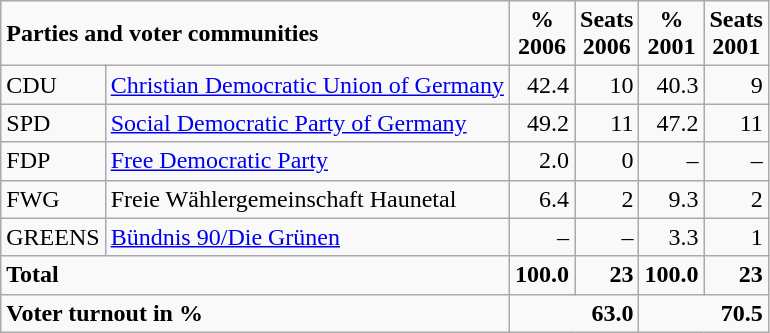<table class="wikitable">
<tr --  class="hintergrundfarbe5">
<td colspan="2"><strong>Parties and voter communities</strong></td>
<td align="center"><strong>%<br>2006</strong></td>
<td align="center"><strong>Seats<br>2006</strong></td>
<td align="center"><strong>%<br>2001</strong></td>
<td align="center"><strong>Seats<br>2001</strong></td>
</tr>
<tr --->
<td>CDU</td>
<td><a href='#'>Christian Democratic Union of Germany</a></td>
<td align="right">42.4</td>
<td align="right">10</td>
<td align="right">40.3</td>
<td align="right">9</td>
</tr>
<tr --->
<td>SPD</td>
<td><a href='#'>Social Democratic Party of Germany</a></td>
<td align="right">49.2</td>
<td align="right">11</td>
<td align="right">47.2</td>
<td align="right">11</td>
</tr>
<tr --->
<td>FDP</td>
<td><a href='#'>Free Democratic Party</a></td>
<td align="right">2.0</td>
<td align="right">0</td>
<td align="right">–</td>
<td align="right">–</td>
</tr>
<tr --->
<td>FWG</td>
<td>Freie Wählergemeinschaft Haunetal</td>
<td align="right">6.4</td>
<td align="right">2</td>
<td align="right">9.3</td>
<td align="right">2</td>
</tr>
<tr --->
<td>GREENS</td>
<td><a href='#'>Bündnis 90/Die Grünen</a></td>
<td align="right">–</td>
<td align="right">–</td>
<td align="right">3.3</td>
<td align="right">1</td>
</tr>
<tr -- class="hintergrundfarbe5">
<td colspan="2"><strong>Total</strong></td>
<td align="right"><strong>100.0</strong></td>
<td align="right"><strong>23</strong></td>
<td align="right"><strong>100.0</strong></td>
<td align="right"><strong>23</strong></td>
</tr>
<tr -- class="hintergrundfarbe5">
<td colspan="2"><strong>Voter turnout in %</strong></td>
<td colspan="2" align="right"><strong>63.0</strong></td>
<td colspan="2" align="right"><strong>70.5</strong></td>
</tr>
</table>
